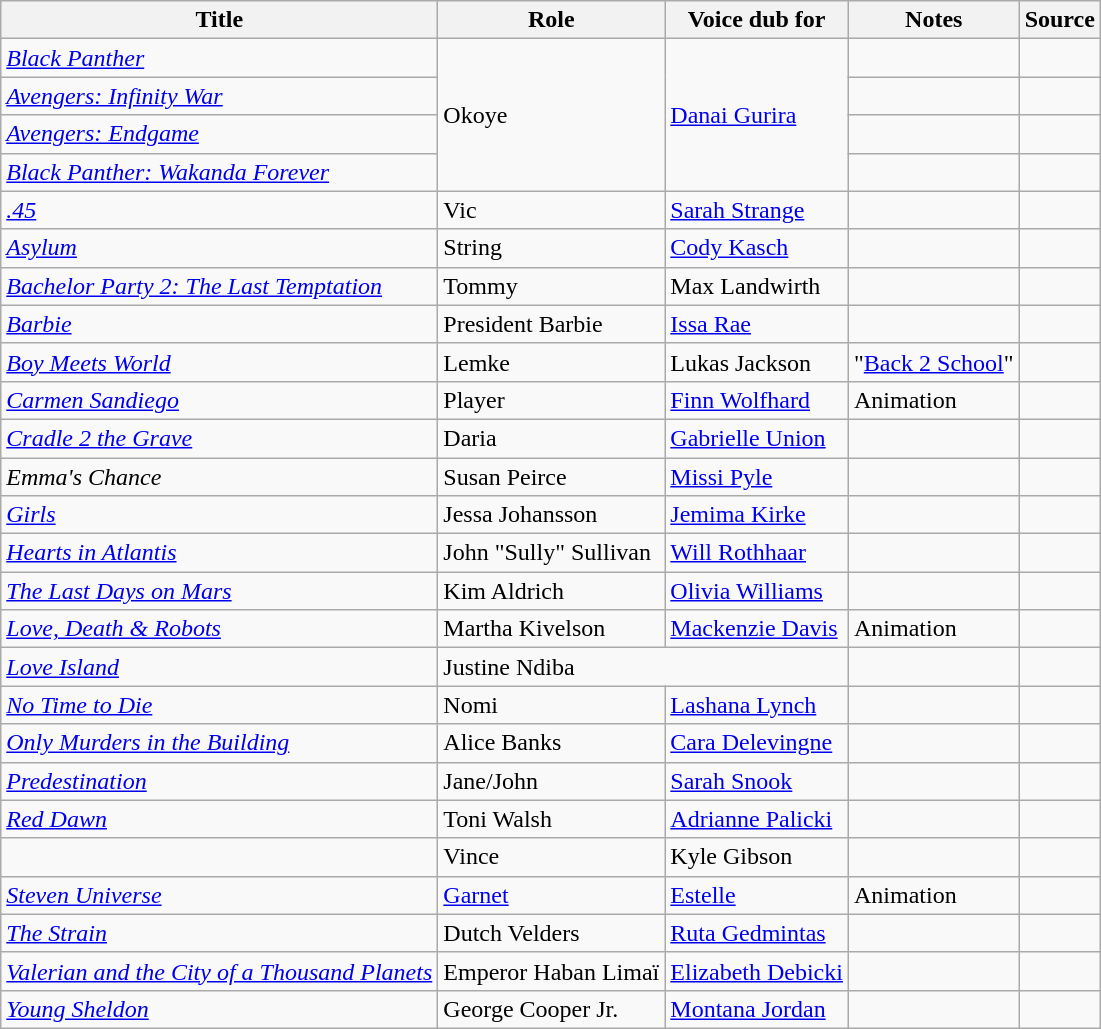<table class="wikitable sortable plainrowheaders">
<tr>
<th>Title</th>
<th>Role</th>
<th>Voice dub for</th>
<th class="unsortable">Notes</th>
<th class="unsortable">Source</th>
</tr>
<tr>
<td><em><a href='#'>Black Panther</a></em></td>
<td rowspan="4">Okoye</td>
<td rowspan="4"><a href='#'>Danai Gurira</a></td>
<td></td>
<td></td>
</tr>
<tr>
<td><em><a href='#'>Avengers: Infinity War</a></em></td>
<td></td>
<td></td>
</tr>
<tr>
<td><em><a href='#'>Avengers: Endgame</a></em></td>
<td></td>
<td></td>
</tr>
<tr>
<td><em><a href='#'>Black Panther: Wakanda Forever</a></em></td>
<td></td>
<td></td>
</tr>
<tr>
<td><em><a href='#'>.45</a></em></td>
<td>Vic</td>
<td><a href='#'>Sarah Strange</a></td>
<td></td>
<td></td>
</tr>
<tr>
<td><em><a href='#'>Asylum</a></em></td>
<td>String</td>
<td><a href='#'>Cody Kasch</a></td>
<td></td>
<td></td>
</tr>
<tr>
<td><em><a href='#'>Bachelor Party 2: The Last Temptation</a></em></td>
<td>Tommy</td>
<td>Max Landwirth</td>
<td></td>
<td></td>
</tr>
<tr>
<td><em><a href='#'>Barbie</a></em></td>
<td>President Barbie</td>
<td><a href='#'>Issa Rae</a></td>
<td></td>
<td></td>
</tr>
<tr>
<td><em><a href='#'>Boy Meets World</a></em></td>
<td>Lemke</td>
<td>Lukas Jackson</td>
<td>"<a href='#'>Back 2 School</a>"</td>
<td></td>
</tr>
<tr>
<td><em><a href='#'>Carmen Sandiego</a></em></td>
<td>Player</td>
<td><a href='#'>Finn Wolfhard</a></td>
<td>Animation</td>
<td></td>
</tr>
<tr>
<td><em><a href='#'>Cradle 2 the Grave</a></em></td>
<td>Daria</td>
<td><a href='#'>Gabrielle Union</a></td>
<td></td>
<td></td>
</tr>
<tr>
<td><em>Emma's Chance</em></td>
<td>Susan Peirce</td>
<td><a href='#'>Missi Pyle</a></td>
<td></td>
<td></td>
</tr>
<tr>
<td><em><a href='#'>Girls</a></em></td>
<td>Jessa Johansson</td>
<td><a href='#'>Jemima Kirke</a></td>
<td></td>
<td></td>
</tr>
<tr>
<td><em><a href='#'>Hearts in Atlantis</a></em></td>
<td>John "Sully" Sullivan</td>
<td><a href='#'>Will Rothhaar</a></td>
<td></td>
<td></td>
</tr>
<tr>
<td><em><a href='#'>The Last Days on Mars</a></em></td>
<td>Kim Aldrich</td>
<td><a href='#'>Olivia Williams</a></td>
<td></td>
<td></td>
</tr>
<tr>
<td><em><a href='#'>Love, Death & Robots</a></em></td>
<td>Martha Kivelson</td>
<td><a href='#'>Mackenzie Davis</a></td>
<td>Animation</td>
<td></td>
</tr>
<tr>
<td><em><a href='#'>Love Island</a></em></td>
<td colspan="2">Justine Ndiba</td>
<td></td>
<td></td>
</tr>
<tr>
<td><em><a href='#'>No Time to Die</a></em></td>
<td>Nomi</td>
<td><a href='#'>Lashana Lynch</a></td>
<td></td>
<td></td>
</tr>
<tr>
<td><em><a href='#'>Only Murders in the Building</a></em></td>
<td>Alice Banks</td>
<td><a href='#'>Cara Delevingne</a></td>
<td></td>
<td></td>
</tr>
<tr>
<td><em><a href='#'>Predestination</a></em></td>
<td>Jane/John</td>
<td><a href='#'>Sarah Snook</a></td>
<td></td>
<td></td>
</tr>
<tr>
<td><em><a href='#'>Red Dawn</a></em></td>
<td>Toni Walsh</td>
<td><a href='#'>Adrianne Palicki</a></td>
<td></td>
<td></td>
</tr>
<tr>
<td><em></em></td>
<td>Vince</td>
<td>Kyle Gibson</td>
<td></td>
<td></td>
</tr>
<tr>
<td><em><a href='#'>Steven Universe</a></em></td>
<td><a href='#'>Garnet</a></td>
<td><a href='#'>Estelle</a></td>
<td>Animation</td>
<td></td>
</tr>
<tr>
<td><em><a href='#'>The Strain</a></em></td>
<td>Dutch Velders</td>
<td><a href='#'>Ruta Gedmintas</a></td>
<td></td>
<td></td>
</tr>
<tr>
<td><em><a href='#'>Valerian and the City of a Thousand Planets</a></em></td>
<td>Emperor Haban Limaï</td>
<td><a href='#'>Elizabeth Debicki</a></td>
<td></td>
<td></td>
</tr>
<tr>
<td><em><a href='#'>Young Sheldon</a></em></td>
<td>George Cooper Jr.</td>
<td><a href='#'>Montana Jordan</a></td>
<td></td>
<td></td>
</tr>
</table>
